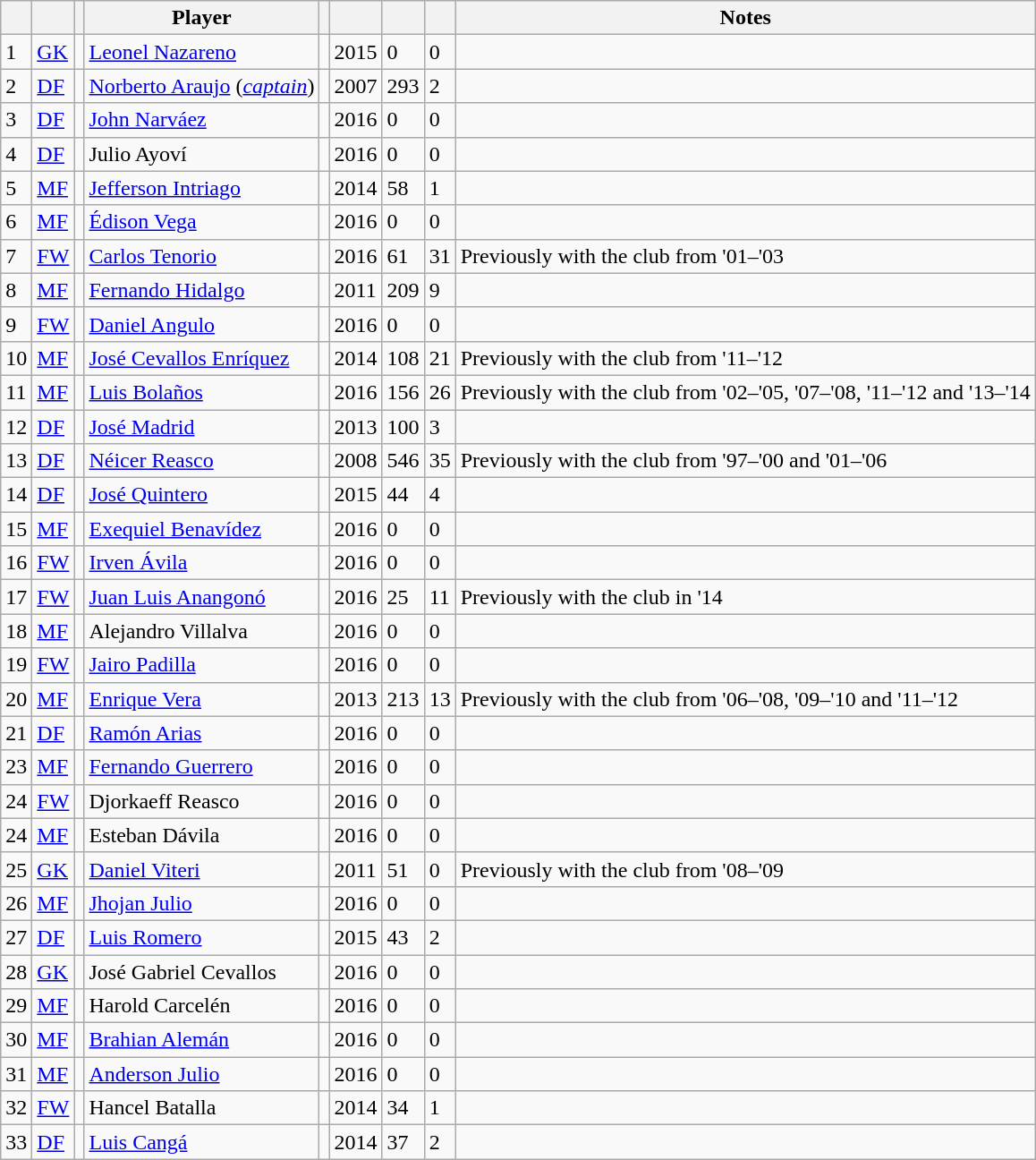<table class="wikitable sortable">
<tr>
<th></th>
<th></th>
<th></th>
<th>Player</th>
<th></th>
<th></th>
<th></th>
<th></th>
<th>Notes</th>
</tr>
<tr>
<td>1</td>
<td><a href='#'>GK</a></td>
<td></td>
<td><a href='#'>Leonel Nazareno</a></td>
<td></td>
<td>2015</td>
<td>0</td>
<td>0</td>
<td></td>
</tr>
<tr>
<td>2</td>
<td><a href='#'>DF</a></td>
<td></td>
<td><a href='#'>Norberto Araujo</a> (<em><a href='#'>captain</a></em>)</td>
<td></td>
<td>2007</td>
<td>293</td>
<td>2</td>
<td></td>
</tr>
<tr>
<td>3</td>
<td><a href='#'>DF</a></td>
<td></td>
<td><a href='#'>John Narváez</a></td>
<td></td>
<td>2016</td>
<td>0</td>
<td>0</td>
<td></td>
</tr>
<tr>
<td>4</td>
<td><a href='#'>DF</a></td>
<td></td>
<td>Julio Ayoví</td>
<td></td>
<td>2016</td>
<td>0</td>
<td>0</td>
<td></td>
</tr>
<tr>
<td>5</td>
<td><a href='#'>MF</a></td>
<td></td>
<td><a href='#'>Jefferson Intriago</a></td>
<td></td>
<td>2014</td>
<td>58</td>
<td>1</td>
<td></td>
</tr>
<tr>
<td>6</td>
<td><a href='#'>MF</a></td>
<td></td>
<td><a href='#'>Édison Vega</a></td>
<td></td>
<td>2016</td>
<td>0</td>
<td>0</td>
<td></td>
</tr>
<tr>
<td>7</td>
<td><a href='#'>FW</a></td>
<td></td>
<td><a href='#'>Carlos Tenorio</a></td>
<td></td>
<td>2016</td>
<td>61</td>
<td>31</td>
<td>Previously with the club from '01–'03</td>
</tr>
<tr>
<td>8</td>
<td><a href='#'>MF</a></td>
<td></td>
<td><a href='#'>Fernando Hidalgo</a></td>
<td></td>
<td>2011</td>
<td>209</td>
<td>9</td>
<td></td>
</tr>
<tr>
<td>9</td>
<td><a href='#'>FW</a></td>
<td></td>
<td><a href='#'>Daniel Angulo</a></td>
<td></td>
<td>2016</td>
<td>0</td>
<td>0</td>
<td></td>
</tr>
<tr>
<td>10</td>
<td><a href='#'>MF</a></td>
<td></td>
<td><a href='#'>José Cevallos Enríquez</a></td>
<td></td>
<td>2014</td>
<td>108</td>
<td>21</td>
<td>Previously with the club from '11–'12</td>
</tr>
<tr>
<td>11</td>
<td><a href='#'>MF</a></td>
<td></td>
<td><a href='#'>Luis Bolaños</a></td>
<td></td>
<td>2016</td>
<td>156</td>
<td>26</td>
<td>Previously with the club from '02–'05, '07–'08, '11–'12 and '13–'14</td>
</tr>
<tr>
<td>12</td>
<td><a href='#'>DF</a></td>
<td></td>
<td><a href='#'>José Madrid</a></td>
<td></td>
<td>2013</td>
<td>100</td>
<td>3</td>
<td></td>
</tr>
<tr>
<td>13</td>
<td><a href='#'>DF</a></td>
<td></td>
<td><a href='#'>Néicer Reasco</a></td>
<td></td>
<td>2008</td>
<td>546</td>
<td>35</td>
<td>Previously with the club from '97–'00 and '01–'06</td>
</tr>
<tr>
<td>14</td>
<td><a href='#'>DF</a></td>
<td></td>
<td><a href='#'>José Quintero</a></td>
<td></td>
<td>2015</td>
<td>44</td>
<td>4</td>
<td></td>
</tr>
<tr>
<td>15</td>
<td><a href='#'>MF</a></td>
<td></td>
<td><a href='#'>Exequiel Benavídez</a></td>
<td></td>
<td>2016</td>
<td>0</td>
<td>0</td>
<td></td>
</tr>
<tr>
<td>16</td>
<td><a href='#'>FW</a></td>
<td></td>
<td><a href='#'>Irven Ávila</a></td>
<td></td>
<td>2016</td>
<td>0</td>
<td>0</td>
<td></td>
</tr>
<tr>
<td>17</td>
<td><a href='#'>FW</a></td>
<td></td>
<td><a href='#'>Juan Luis Anangonó</a></td>
<td></td>
<td>2016</td>
<td>25</td>
<td>11</td>
<td>Previously with the club in '14</td>
</tr>
<tr>
<td>18</td>
<td><a href='#'>MF</a></td>
<td></td>
<td>Alejandro Villalva</td>
<td></td>
<td>2016</td>
<td>0</td>
<td>0</td>
<td></td>
</tr>
<tr>
<td>19</td>
<td><a href='#'>FW</a></td>
<td></td>
<td><a href='#'>Jairo Padilla</a></td>
<td></td>
<td>2016</td>
<td>0</td>
<td>0</td>
<td></td>
</tr>
<tr>
<td>20</td>
<td><a href='#'>MF</a></td>
<td></td>
<td><a href='#'>Enrique Vera</a></td>
<td></td>
<td>2013</td>
<td>213</td>
<td>13</td>
<td>Previously with the club from '06–'08, '09–'10 and '11–'12</td>
</tr>
<tr>
<td>21</td>
<td><a href='#'>DF</a></td>
<td></td>
<td><a href='#'>Ramón Arias</a></td>
<td></td>
<td>2016</td>
<td>0</td>
<td>0</td>
<td></td>
</tr>
<tr>
<td>23</td>
<td><a href='#'>MF</a></td>
<td></td>
<td><a href='#'>Fernando Guerrero</a></td>
<td></td>
<td>2016</td>
<td>0</td>
<td>0</td>
<td></td>
</tr>
<tr>
<td>24</td>
<td><a href='#'>FW</a></td>
<td></td>
<td>Djorkaeff Reasco</td>
<td></td>
<td>2016</td>
<td>0</td>
<td>0</td>
<td></td>
</tr>
<tr>
<td>24</td>
<td><a href='#'>MF</a></td>
<td></td>
<td>Esteban Dávila</td>
<td></td>
<td>2016</td>
<td>0</td>
<td>0</td>
<td></td>
</tr>
<tr>
<td>25</td>
<td><a href='#'>GK</a></td>
<td></td>
<td><a href='#'>Daniel Viteri</a></td>
<td></td>
<td>2011</td>
<td>51</td>
<td>0</td>
<td>Previously with the club from '08–'09</td>
</tr>
<tr>
<td>26</td>
<td><a href='#'>MF</a></td>
<td></td>
<td><a href='#'>Jhojan Julio</a></td>
<td></td>
<td>2016</td>
<td>0</td>
<td>0</td>
<td></td>
</tr>
<tr>
<td>27</td>
<td><a href='#'>DF</a></td>
<td></td>
<td><a href='#'> Luis Romero</a></td>
<td></td>
<td>2015</td>
<td>43</td>
<td>2</td>
<td></td>
</tr>
<tr>
<td>28</td>
<td><a href='#'>GK</a></td>
<td></td>
<td>José Gabriel Cevallos</td>
<td></td>
<td>2016</td>
<td>0</td>
<td>0</td>
<td></td>
</tr>
<tr>
<td>29</td>
<td><a href='#'>MF</a></td>
<td></td>
<td>Harold Carcelén</td>
<td></td>
<td>2016</td>
<td>0</td>
<td>0</td>
<td></td>
</tr>
<tr>
<td>30</td>
<td><a href='#'>MF</a></td>
<td></td>
<td><a href='#'>Brahian Alemán</a></td>
<td></td>
<td>2016</td>
<td>0</td>
<td>0</td>
<td></td>
</tr>
<tr>
<td>31</td>
<td><a href='#'>MF</a></td>
<td></td>
<td><a href='#'>Anderson Julio</a></td>
<td></td>
<td>2016</td>
<td>0</td>
<td>0</td>
<td></td>
</tr>
<tr>
<td>32</td>
<td><a href='#'>FW</a></td>
<td></td>
<td>Hancel Batalla</td>
<td></td>
<td>2014</td>
<td>34</td>
<td>1</td>
<td></td>
</tr>
<tr>
<td>33</td>
<td><a href='#'>DF</a></td>
<td></td>
<td><a href='#'>Luis Cangá</a></td>
<td></td>
<td>2014</td>
<td>37</td>
<td>2</td>
<td></td>
</tr>
</table>
